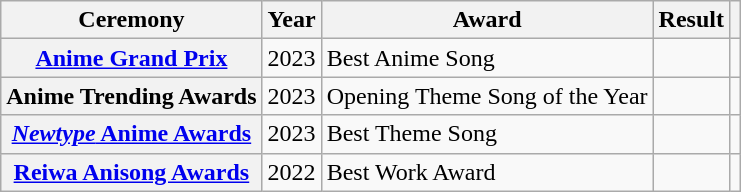<table class="wikitable plainrowheaders">
<tr>
<th scope="col">Ceremony</th>
<th scope="col">Year</th>
<th scope="col">Award</th>
<th scope="col">Result</th>
<th scope="col" class="unsortable"></th>
</tr>
<tr>
<th scope="row"><a href='#'>Anime Grand Prix</a></th>
<td style="text-align:center">2023</td>
<td>Best Anime Song</td>
<td></td>
<td style="text-align:center"></td>
</tr>
<tr>
<th scope="row">Anime Trending Awards</th>
<td style="text-align:center">2023</td>
<td>Opening Theme Song of the Year</td>
<td></td>
<td style="text-align:center"></td>
</tr>
<tr>
<th scope="row"><a href='#'><em>Newtype</em> Anime Awards</a></th>
<td style="text-align:center">2023</td>
<td>Best Theme Song</td>
<td></td>
<td style="text-align:center"></td>
</tr>
<tr>
<th scope="row"><a href='#'>Reiwa Anisong Awards</a></th>
<td style="text-align:center">2022</td>
<td>Best Work Award</td>
<td></td>
<td style="text-align:center"></td>
</tr>
</table>
